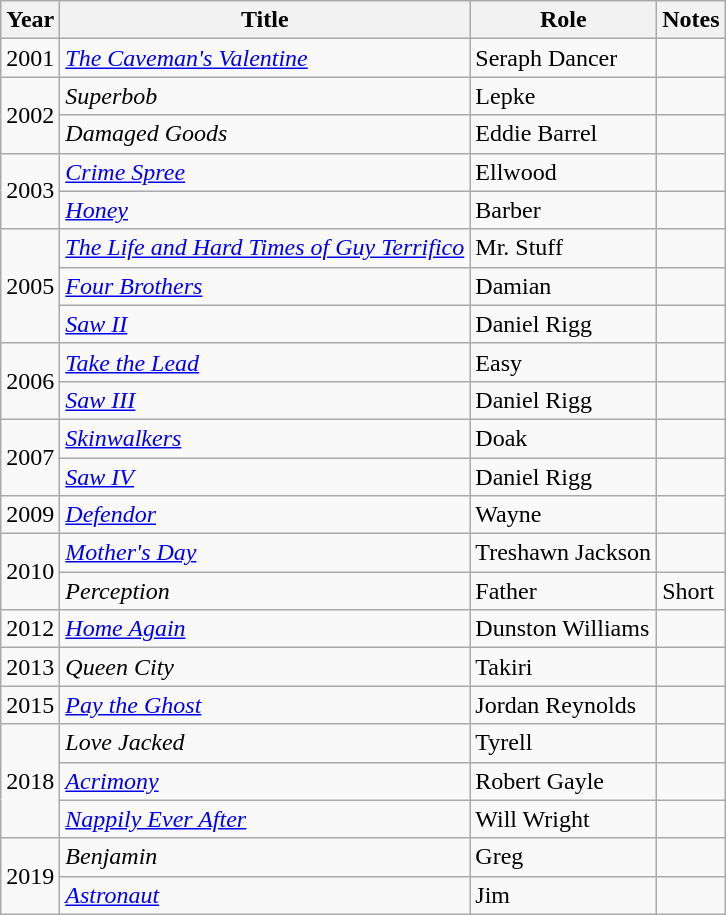<table class="wikitable sortable">
<tr>
<th scope="col">Year</th>
<th scope="col">Title</th>
<th scope="col">Role</th>
<th scope="col" class="unsortable">Notes</th>
</tr>
<tr>
<td>2001</td>
<td data-sort-value="Caveman's Valentine, The"><em><a href='#'>The Caveman's Valentine</a></em></td>
<td>Seraph Dancer</td>
<td></td>
</tr>
<tr>
<td rowspan="2">2002</td>
<td><em>Superbob</em></td>
<td>Lepke</td>
<td></td>
</tr>
<tr>
<td><em>Damaged Goods</em></td>
<td>Eddie Barrel</td>
<td></td>
</tr>
<tr>
<td rowspan="2">2003</td>
<td><em><a href='#'>Crime Spree</a></em></td>
<td>Ellwood</td>
<td></td>
</tr>
<tr>
<td><em><a href='#'>Honey</a></em></td>
<td>Barber</td>
<td></td>
</tr>
<tr>
<td rowspan="3">2005</td>
<td data-sort-value="Life and Hard Times of Guy Terrifico, The"><em><a href='#'>The Life and Hard Times of Guy Terrifico</a></em></td>
<td>Mr. Stuff</td>
<td></td>
</tr>
<tr>
<td><em><a href='#'>Four Brothers</a></em></td>
<td>Damian</td>
<td></td>
</tr>
<tr>
<td><em><a href='#'>Saw II</a></em></td>
<td>Daniel Rigg</td>
<td></td>
</tr>
<tr>
<td rowspan="2">2006</td>
<td><em><a href='#'>Take the Lead</a></em></td>
<td>Easy</td>
<td></td>
</tr>
<tr>
<td><em><a href='#'>Saw III</a></em></td>
<td>Daniel Rigg</td>
<td></td>
</tr>
<tr>
<td rowspan="2">2007</td>
<td><em><a href='#'>Skinwalkers</a></em></td>
<td>Doak</td>
<td></td>
</tr>
<tr>
<td><em><a href='#'>Saw IV</a></em></td>
<td>Daniel Rigg</td>
<td></td>
</tr>
<tr>
<td>2009</td>
<td><em><a href='#'>Defendor</a></em></td>
<td>Wayne</td>
<td></td>
</tr>
<tr>
<td rowspan="2">2010</td>
<td><em><a href='#'>Mother's Day</a></em></td>
<td>Treshawn Jackson</td>
<td></td>
</tr>
<tr>
<td><em>Perception</em></td>
<td>Father</td>
<td>Short</td>
</tr>
<tr>
<td>2012</td>
<td><em><a href='#'>Home Again</a></em></td>
<td>Dunston Williams</td>
<td></td>
</tr>
<tr>
<td>2013</td>
<td><em>Queen City</em></td>
<td>Takiri</td>
<td></td>
</tr>
<tr>
<td>2015</td>
<td><em><a href='#'>Pay the Ghost</a></em></td>
<td>Jordan Reynolds</td>
<td></td>
</tr>
<tr>
<td rowspan="3">2018</td>
<td><em>Love Jacked</em></td>
<td>Tyrell</td>
<td></td>
</tr>
<tr>
<td><em><a href='#'>Acrimony</a></em></td>
<td>Robert Gayle</td>
<td></td>
</tr>
<tr>
<td><em><a href='#'>Nappily Ever After</a></em></td>
<td>Will Wright</td>
<td></td>
</tr>
<tr>
<td rowspan="2">2019</td>
<td><em>Benjamin</em></td>
<td>Greg</td>
<td></td>
</tr>
<tr>
<td><em><a href='#'>Astronaut</a></em></td>
<td>Jim</td>
<td></td>
</tr>
</table>
